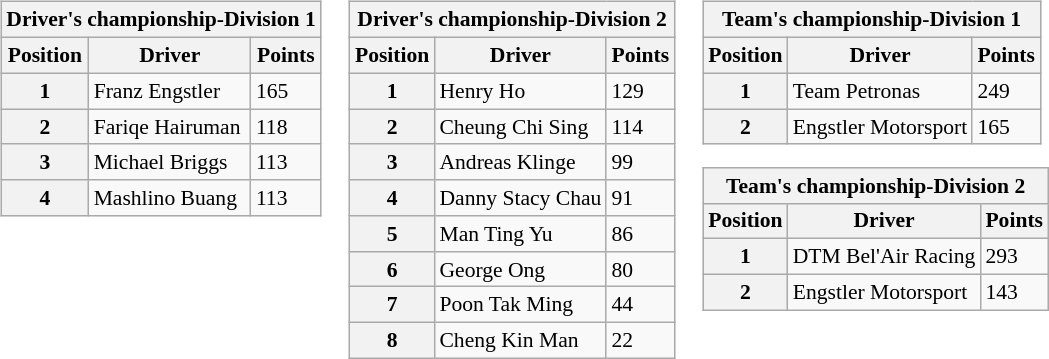<table style="border:0">
<tr>
<td valign=top><br><table class="wikitable" style="font-size: 90%">
<tr>
<th colspan=3>Driver's championship-Division 1</th>
</tr>
<tr>
<th>Position</th>
<th>Driver</th>
<th>Points</th>
</tr>
<tr>
<th>1</th>
<td>Franz Engstler</td>
<td>165</td>
</tr>
<tr>
<th>2</th>
<td>Fariqe Hairuman</td>
<td>118</td>
</tr>
<tr>
<th>3</th>
<td>Michael Briggs</td>
<td>113</td>
</tr>
<tr>
<th>4</th>
<td>Mashlino Buang</td>
<td>113</td>
</tr>
</table>
</td>
<td valign=top><br><table class="wikitable" style="font-size: 90%">
<tr>
<th colspan=3>Driver's championship-Division 2</th>
</tr>
<tr>
<th>Position</th>
<th>Driver</th>
<th>Points</th>
</tr>
<tr>
<th>1</th>
<td>Henry Ho</td>
<td>129</td>
</tr>
<tr>
<th>2</th>
<td>Cheung Chi Sing</td>
<td>114</td>
</tr>
<tr>
<th>3</th>
<td>Andreas Klinge</td>
<td>99</td>
</tr>
<tr>
<th>4</th>
<td>Danny Stacy Chau</td>
<td>91</td>
</tr>
<tr>
<th>5</th>
<td>Man Ting Yu</td>
<td>86</td>
</tr>
<tr>
<th>6</th>
<td>George Ong</td>
<td>80</td>
</tr>
<tr>
<th>7</th>
<td>Poon Tak Ming</td>
<td>44</td>
</tr>
<tr>
<th>8</th>
<td>Cheng Kin Man</td>
<td>22</td>
</tr>
</table>
</td>
<td valign=top><br><table class="wikitable" style="font-size: 90%">
<tr>
<th colspan=3>Team's championship-Division 1</th>
</tr>
<tr>
<th>Position</th>
<th>Driver</th>
<th>Points</th>
</tr>
<tr>
<th>1</th>
<td>Team Petronas</td>
<td>249</td>
</tr>
<tr>
<th>2</th>
<td>Engstler Motorsport</td>
<td>165</td>
</tr>
</table>
<table class="wikitable" style="font-size: 90%">
<tr>
<th colspan=3>Team's championship-Division 2</th>
</tr>
<tr>
<th>Position</th>
<th>Driver</th>
<th>Points</th>
</tr>
<tr>
<th>1</th>
<td>DTM Bel'Air Racing</td>
<td>293</td>
</tr>
<tr>
<th>2</th>
<td>Engstler Motorsport</td>
<td>143</td>
</tr>
</table>
</td>
</tr>
</table>
